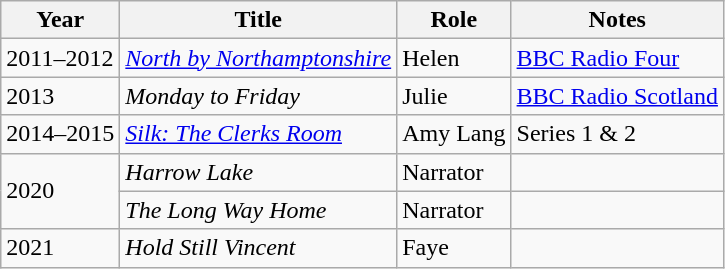<table class="wikitable sortable">
<tr>
<th>Year</th>
<th>Title</th>
<th>Role</th>
<th class="unsortable">Notes</th>
</tr>
<tr>
<td>2011–2012</td>
<td><em><a href='#'>North by Northamptonshire</a></em></td>
<td>Helen</td>
<td><a href='#'>BBC Radio Four</a></td>
</tr>
<tr>
<td>2013</td>
<td><em>Monday to Friday</em></td>
<td>Julie</td>
<td><a href='#'>BBC Radio Scotland</a></td>
</tr>
<tr>
<td>2014–2015</td>
<td><em><a href='#'>Silk: The Clerks Room</a></em></td>
<td>Amy Lang</td>
<td>Series 1 & 2</td>
</tr>
<tr>
<td rowspan="2">2020</td>
<td><em>Harrow Lake</em></td>
<td>Narrator</td>
<td></td>
</tr>
<tr>
<td><em>The Long Way Home</em></td>
<td>Narrator</td>
<td></td>
</tr>
<tr>
<td>2021</td>
<td><em>Hold Still Vincent</em></td>
<td>Faye</td>
<td></td>
</tr>
</table>
